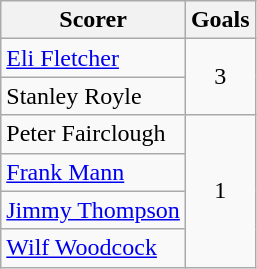<table class="wikitable">
<tr>
<th>Scorer</th>
<th>Goals</th>
</tr>
<tr>
<td> <a href='#'>Eli Fletcher</a></td>
<td rowspan="2" align=center>3</td>
</tr>
<tr>
<td>Stanley Royle</td>
</tr>
<tr>
<td>Peter Fairclough</td>
<td rowspan="4" align=center>1</td>
</tr>
<tr>
<td> <a href='#'>Frank Mann</a></td>
</tr>
<tr>
<td> <a href='#'>Jimmy Thompson</a></td>
</tr>
<tr>
<td> <a href='#'>Wilf Woodcock</a></td>
</tr>
</table>
